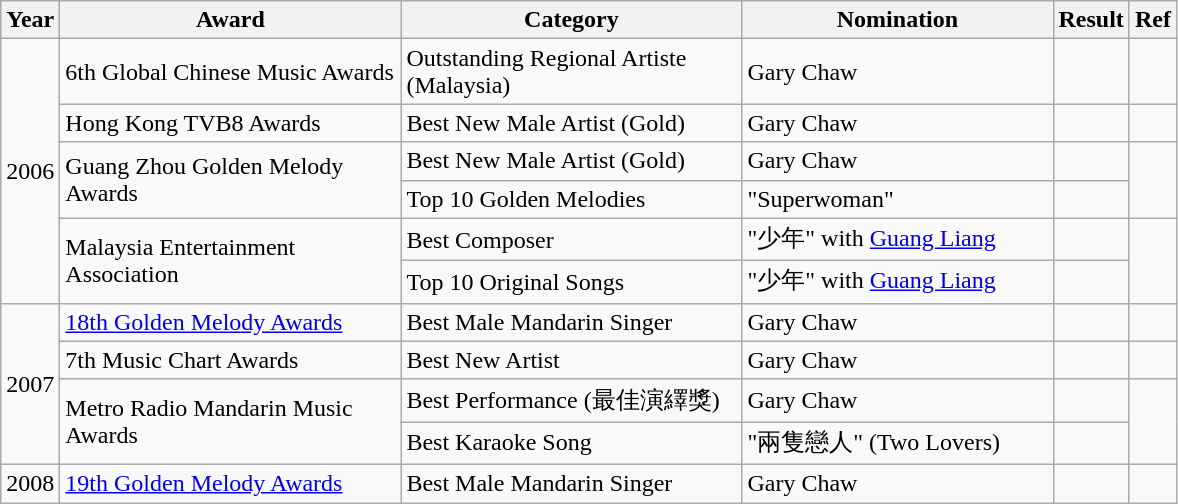<table class="wikitable">
<tr>
<th>Year</th>
<th width="220">Award</th>
<th width="220">Category</th>
<th width="200">Nomination</th>
<th>Result</th>
<th>Ref</th>
</tr>
<tr>
<td rowspan=6>2006</td>
<td>6th Global Chinese Music Awards</td>
<td>Outstanding Regional Artiste (Malaysia)</td>
<td>Gary Chaw</td>
<td></td>
<td align=center></td>
</tr>
<tr>
<td>Hong Kong TVB8 Awards</td>
<td>Best New Male Artist (Gold)</td>
<td>Gary Chaw</td>
<td></td>
<td align=center></td>
</tr>
<tr>
<td rowspan=2>Guang Zhou Golden Melody Awards</td>
<td>Best New Male Artist (Gold)</td>
<td>Gary Chaw</td>
<td></td>
<td rowspan=2 align=center></td>
</tr>
<tr>
<td>Top 10 Golden Melodies</td>
<td>"Superwoman"</td>
<td></td>
</tr>
<tr>
<td rowspan=2>Malaysia Entertainment Association</td>
<td>Best Composer</td>
<td>"少年" with <a href='#'>Guang Liang</a></td>
<td></td>
<td rowspan=2 align=center></td>
</tr>
<tr>
<td>Top 10 Original Songs</td>
<td>"少年" with <a href='#'>Guang Liang</a></td>
<td></td>
</tr>
<tr>
<td rowspan=4>2007</td>
<td><a href='#'>18th Golden Melody Awards</a></td>
<td>Best Male Mandarin Singer</td>
<td>Gary Chaw</td>
<td></td>
<td align=center></td>
</tr>
<tr>
<td>7th Music Chart Awards</td>
<td>Best New Artist</td>
<td>Gary Chaw</td>
<td></td>
<td align=center><br></td>
</tr>
<tr>
<td rowspan=2>Metro Radio Mandarin Music Awards</td>
<td>Best Performance (最佳演繹獎)</td>
<td>Gary Chaw</td>
<td></td>
<td rowspan=2 align=center></td>
</tr>
<tr>
<td>Best Karaoke Song</td>
<td>"兩隻戀人" (Two Lovers)</td>
<td></td>
</tr>
<tr>
<td>2008</td>
<td><a href='#'>19th Golden Melody Awards</a></td>
<td>Best Male Mandarin Singer</td>
<td>Gary Chaw</td>
<td></td>
<td align=center></td>
</tr>
</table>
